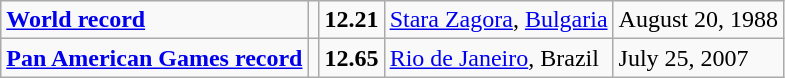<table class="wikitable">
<tr>
<td><strong><a href='#'>World record</a></strong></td>
<td></td>
<td><strong>12.21</strong></td>
<td><a href='#'>Stara Zagora</a>, <a href='#'>Bulgaria</a></td>
<td>August 20, 1988</td>
</tr>
<tr>
<td><strong><a href='#'>Pan American Games record</a></strong></td>
<td><br> </td>
<td><strong>12.65</strong></td>
<td><a href='#'>Rio de Janeiro</a>, Brazil</td>
<td>July 25, 2007</td>
</tr>
</table>
